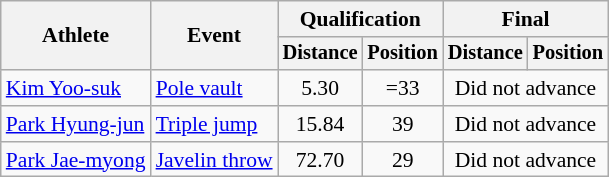<table class=wikitable style="font-size:90%">
<tr>
<th rowspan="2">Athlete</th>
<th rowspan="2">Event</th>
<th colspan="2">Qualification</th>
<th colspan="2">Final</th>
</tr>
<tr style="font-size:95%">
<th>Distance</th>
<th>Position</th>
<th>Distance</th>
<th>Position</th>
</tr>
<tr align=center>
<td align=left><a href='#'>Kim Yoo-suk</a></td>
<td align=left><a href='#'>Pole vault</a></td>
<td>5.30</td>
<td>=33</td>
<td colspan=2>Did not advance</td>
</tr>
<tr align=center>
<td align=left><a href='#'>Park Hyung-jun</a></td>
<td align=left><a href='#'>Triple jump</a></td>
<td>15.84</td>
<td>39</td>
<td colspan=2>Did not advance</td>
</tr>
<tr align=center>
<td align=left><a href='#'>Park Jae-myong</a></td>
<td align=left><a href='#'>Javelin throw</a></td>
<td>72.70</td>
<td>29</td>
<td colspan=2>Did not advance</td>
</tr>
</table>
